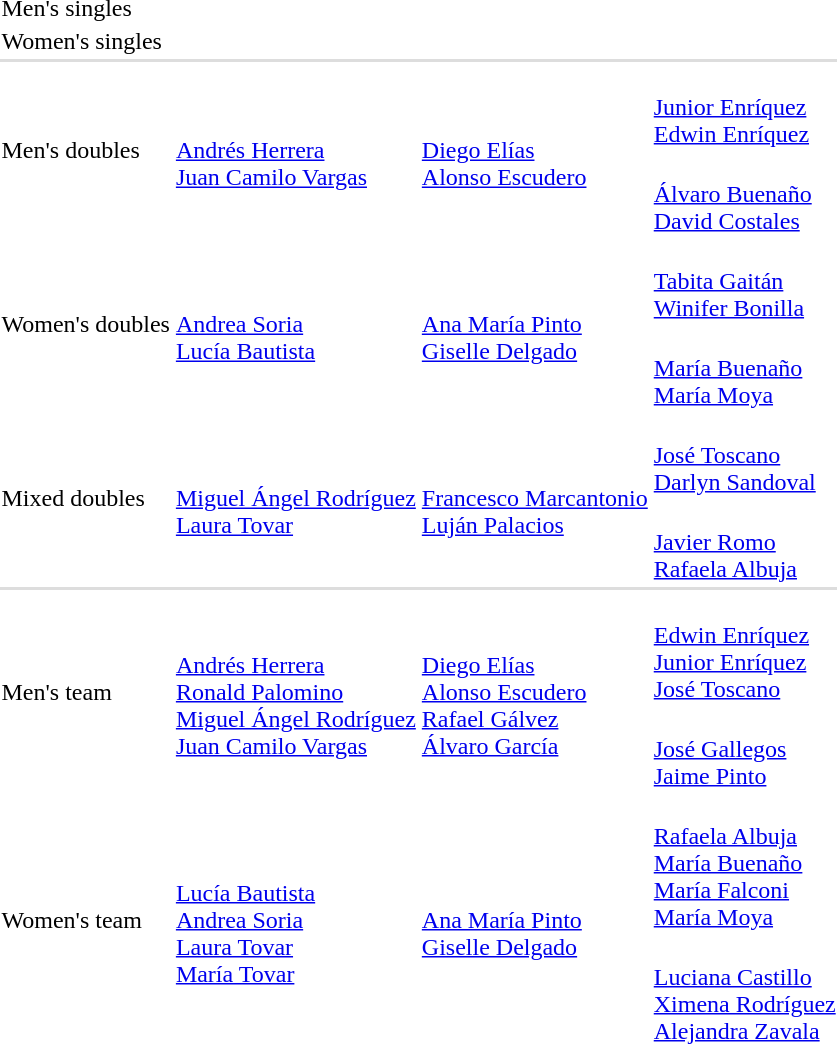<table>
<tr>
<td rowspan=2>Men's singles<br></td>
<td rowspan=2></td>
<td rowspan=2></td>
<td></td>
</tr>
<tr>
<td></td>
</tr>
<tr>
<td rowspan=2>Women's singles<br></td>
<td rowspan=2></td>
<td rowspan=2></td>
<td></td>
</tr>
<tr>
<td></td>
</tr>
<tr bgcolor=#DDDDDD>
<td colspan=7></td>
</tr>
<tr>
<td rowspan=2>Men's doubles<br></td>
<td rowspan=2><br><a href='#'>Andrés Herrera</a><br><a href='#'>Juan Camilo Vargas</a></td>
<td rowspan=2><br><a href='#'>Diego Elías</a><br><a href='#'>Alonso Escudero</a></td>
<td><br><a href='#'>Junior Enríquez</a><br><a href='#'>Edwin Enríquez</a></td>
</tr>
<tr>
<td><br><a href='#'>Álvaro Buenaño</a><br><a href='#'>David Costales</a></td>
</tr>
<tr>
<td rowspan=2>Women's doubles<br></td>
<td rowspan=2><br><a href='#'>Andrea Soria</a><br><a href='#'>Lucía Bautista</a></td>
<td rowspan=2><br><a href='#'>Ana María Pinto</a><br><a href='#'>Giselle Delgado</a></td>
<td><br><a href='#'>Tabita Gaitán</a><br><a href='#'>Winifer Bonilla</a></td>
</tr>
<tr>
<td><br><a href='#'>María Buenaño</a><br><a href='#'>María Moya</a></td>
</tr>
<tr>
<td rowspan=2>Mixed doubles<br></td>
<td rowspan=2><br><a href='#'>Miguel Ángel Rodríguez</a><br><a href='#'>Laura Tovar</a></td>
<td rowspan=2><br><a href='#'>Francesco Marcantonio</a><br><a href='#'>Luján Palacios</a></td>
<td><br><a href='#'>José Toscano</a><br><a href='#'>Darlyn Sandoval</a></td>
</tr>
<tr>
<td><br><a href='#'>Javier Romo</a><br><a href='#'>Rafaela Albuja</a></td>
</tr>
<tr bgcolor=#DDDDDD>
<td colspan=7></td>
</tr>
<tr>
<td rowspan=2>Men's team<br></td>
<td rowspan=2><br><a href='#'>Andrés Herrera</a><br><a href='#'>Ronald Palomino</a><br><a href='#'>Miguel Ángel Rodríguez</a><br><a href='#'>Juan Camilo Vargas</a></td>
<td rowspan=2><br><a href='#'>Diego Elías</a><br><a href='#'>Alonso Escudero</a><br><a href='#'>Rafael Gálvez</a><br><a href='#'>Álvaro García</a></td>
<td><br><a href='#'>Edwin Enríquez</a><br><a href='#'>Junior Enríquez</a><br><a href='#'>José Toscano</a></td>
</tr>
<tr>
<td><br><a href='#'>José Gallegos</a><br><a href='#'>Jaime Pinto</a></td>
</tr>
<tr>
<td rowspan=2>Women's team<br></td>
<td rowspan=2><br><a href='#'>Lucía Bautista</a><br><a href='#'>Andrea Soria</a><br><a href='#'>Laura Tovar</a><br><a href='#'>María Tovar</a></td>
<td rowspan=2><br><a href='#'>Ana María Pinto</a><br><a href='#'>Giselle Delgado</a></td>
<td><br><a href='#'>Rafaela Albuja</a><br><a href='#'>María Buenaño</a><br><a href='#'>María Falconi</a><br><a href='#'>María Moya</a></td>
</tr>
<tr>
<td><br><a href='#'>Luciana Castillo</a><br><a href='#'>Ximena Rodríguez</a><br><a href='#'>Alejandra Zavala</a></td>
</tr>
</table>
